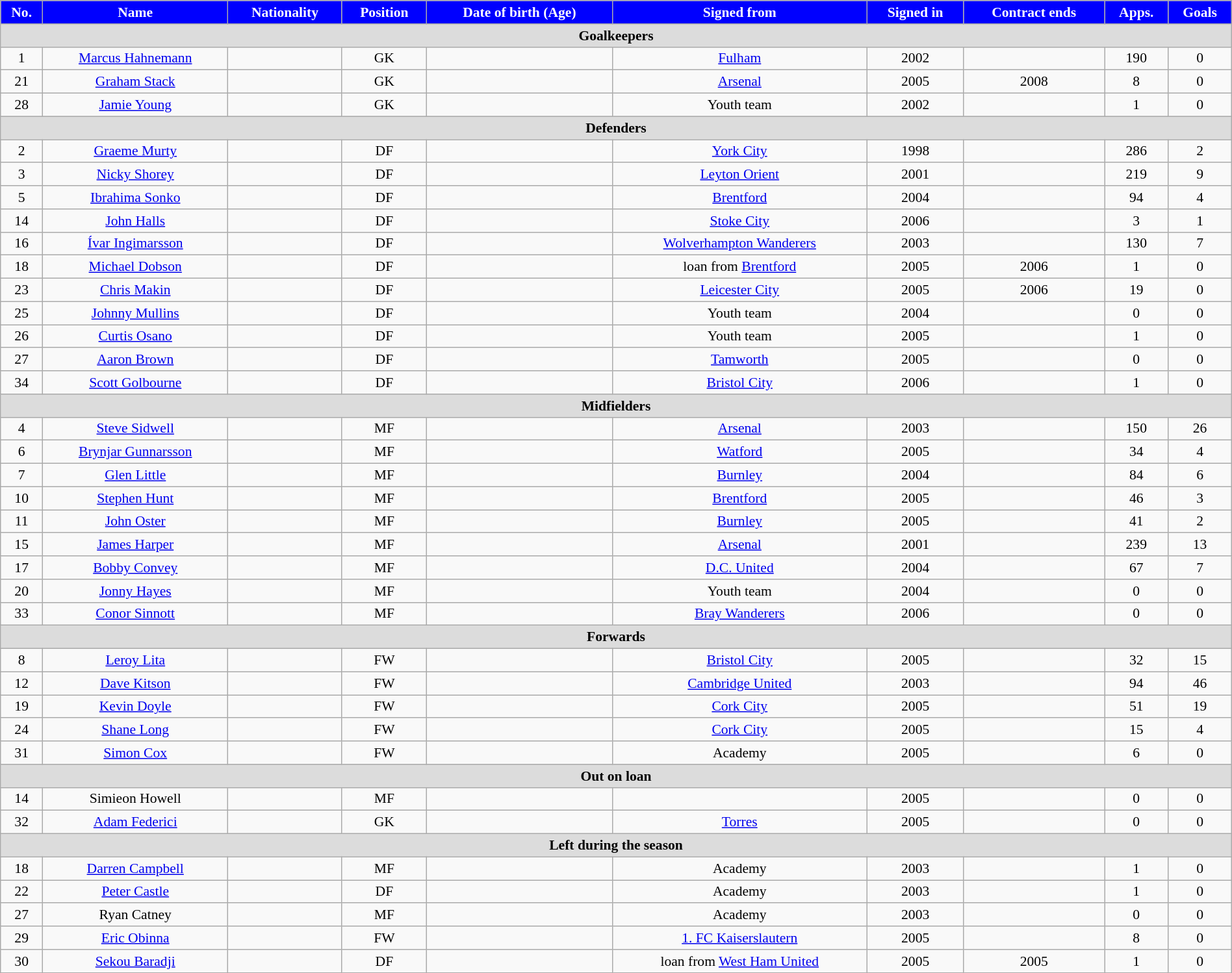<table class="wikitable"  style="text-align:center; font-size:90%; width:100%;">
<tr>
<th style="background:#00f; color:white; text-align:center;">No.</th>
<th style="background:#00f; color:white; text-align:center;">Name</th>
<th style="background:#00f; color:white; text-align:center;">Nationality</th>
<th style="background:#00f; color:white; text-align:center;">Position</th>
<th style="background:#00f; color:white; text-align:center;">Date of birth (Age)</th>
<th style="background:#00f; color:white; text-align:center;">Signed from</th>
<th style="background:#00f; color:white; text-align:center;">Signed in</th>
<th style="background:#00f; color:white; text-align:center;">Contract ends</th>
<th style="background:#00f; color:white; text-align:center;">Apps.</th>
<th style="background:#00f; color:white; text-align:center;">Goals</th>
</tr>
<tr>
<th colspan="11"  style="background:#dcdcdc; text-align:center;">Goalkeepers</th>
</tr>
<tr>
<td>1</td>
<td><a href='#'>Marcus Hahnemann</a></td>
<td></td>
<td>GK</td>
<td></td>
<td><a href='#'>Fulham</a></td>
<td>2002</td>
<td></td>
<td>190</td>
<td>0</td>
</tr>
<tr>
<td>21</td>
<td><a href='#'>Graham Stack</a></td>
<td></td>
<td>GK</td>
<td></td>
<td><a href='#'>Arsenal</a></td>
<td>2005</td>
<td>2008</td>
<td>8</td>
<td>0</td>
</tr>
<tr>
<td>28</td>
<td><a href='#'>Jamie Young</a></td>
<td></td>
<td>GK</td>
<td></td>
<td>Youth team</td>
<td>2002</td>
<td></td>
<td>1</td>
<td>0</td>
</tr>
<tr>
<th colspan="11"  style="background:#dcdcdc; text-align:center;">Defenders</th>
</tr>
<tr>
<td>2</td>
<td><a href='#'>Graeme Murty</a></td>
<td></td>
<td>DF</td>
<td></td>
<td><a href='#'>York City</a></td>
<td>1998</td>
<td></td>
<td>286</td>
<td>2</td>
</tr>
<tr>
<td>3</td>
<td><a href='#'>Nicky Shorey</a></td>
<td></td>
<td>DF</td>
<td></td>
<td><a href='#'>Leyton Orient</a></td>
<td>2001</td>
<td></td>
<td>219</td>
<td>9</td>
</tr>
<tr>
<td>5</td>
<td><a href='#'>Ibrahima Sonko</a></td>
<td></td>
<td>DF</td>
<td></td>
<td><a href='#'>Brentford</a></td>
<td>2004</td>
<td></td>
<td>94</td>
<td>4</td>
</tr>
<tr>
<td>14</td>
<td><a href='#'>John Halls</a></td>
<td></td>
<td>DF</td>
<td></td>
<td><a href='#'>Stoke City</a></td>
<td>2006</td>
<td></td>
<td>3</td>
<td>1</td>
</tr>
<tr>
<td>16</td>
<td><a href='#'>Ívar Ingimarsson</a></td>
<td></td>
<td>DF</td>
<td></td>
<td><a href='#'>Wolverhampton Wanderers</a></td>
<td>2003</td>
<td></td>
<td>130</td>
<td>7</td>
</tr>
<tr>
<td>18</td>
<td><a href='#'>Michael Dobson</a></td>
<td></td>
<td>DF</td>
<td></td>
<td>loan from <a href='#'>Brentford</a></td>
<td>2005</td>
<td>2006</td>
<td>1</td>
<td>0</td>
</tr>
<tr>
<td>23</td>
<td><a href='#'>Chris Makin</a></td>
<td></td>
<td>DF</td>
<td></td>
<td><a href='#'>Leicester City</a></td>
<td>2005</td>
<td>2006</td>
<td>19</td>
<td>0</td>
</tr>
<tr>
<td>25</td>
<td><a href='#'>Johnny Mullins</a></td>
<td></td>
<td>DF</td>
<td></td>
<td>Youth team</td>
<td>2004</td>
<td></td>
<td>0</td>
<td>0</td>
</tr>
<tr>
<td>26</td>
<td><a href='#'>Curtis Osano</a></td>
<td></td>
<td>DF</td>
<td></td>
<td>Youth team</td>
<td>2005</td>
<td></td>
<td>1</td>
<td>0</td>
</tr>
<tr>
<td>27</td>
<td><a href='#'>Aaron Brown</a></td>
<td></td>
<td>DF</td>
<td></td>
<td><a href='#'>Tamworth</a></td>
<td>2005</td>
<td></td>
<td>0</td>
<td>0</td>
</tr>
<tr>
<td>34</td>
<td><a href='#'>Scott Golbourne</a></td>
<td></td>
<td>DF</td>
<td></td>
<td><a href='#'>Bristol City</a></td>
<td>2006</td>
<td></td>
<td>1</td>
<td>0</td>
</tr>
<tr>
<th colspan="11"  style="background:#dcdcdc; text-align:center;">Midfielders</th>
</tr>
<tr>
<td>4</td>
<td><a href='#'>Steve Sidwell</a></td>
<td></td>
<td>MF</td>
<td></td>
<td><a href='#'>Arsenal</a></td>
<td>2003</td>
<td></td>
<td>150</td>
<td>26</td>
</tr>
<tr>
<td>6</td>
<td><a href='#'>Brynjar Gunnarsson</a></td>
<td></td>
<td>MF</td>
<td></td>
<td><a href='#'>Watford</a></td>
<td>2005</td>
<td></td>
<td>34</td>
<td>4</td>
</tr>
<tr>
<td>7</td>
<td><a href='#'>Glen Little</a></td>
<td></td>
<td>MF</td>
<td></td>
<td><a href='#'>Burnley</a></td>
<td>2004</td>
<td></td>
<td>84</td>
<td>6</td>
</tr>
<tr>
<td>10</td>
<td><a href='#'>Stephen Hunt</a></td>
<td></td>
<td>MF</td>
<td></td>
<td><a href='#'>Brentford</a></td>
<td>2005</td>
<td></td>
<td>46</td>
<td>3</td>
</tr>
<tr>
<td>11</td>
<td><a href='#'>John Oster</a></td>
<td></td>
<td>MF</td>
<td></td>
<td><a href='#'>Burnley</a></td>
<td>2005</td>
<td></td>
<td>41</td>
<td>2</td>
</tr>
<tr>
<td>15</td>
<td><a href='#'>James Harper</a></td>
<td></td>
<td>MF</td>
<td></td>
<td><a href='#'>Arsenal</a></td>
<td>2001</td>
<td></td>
<td>239</td>
<td>13</td>
</tr>
<tr>
<td>17</td>
<td><a href='#'>Bobby Convey</a></td>
<td></td>
<td>MF</td>
<td></td>
<td><a href='#'>D.C. United</a></td>
<td>2004</td>
<td></td>
<td>67</td>
<td>7</td>
</tr>
<tr>
<td>20</td>
<td><a href='#'>Jonny Hayes</a></td>
<td></td>
<td>MF</td>
<td></td>
<td>Youth team</td>
<td>2004</td>
<td></td>
<td>0</td>
<td>0</td>
</tr>
<tr>
<td>33</td>
<td><a href='#'>Conor Sinnott</a></td>
<td></td>
<td>MF</td>
<td></td>
<td><a href='#'>Bray Wanderers</a></td>
<td>2006</td>
<td></td>
<td>0</td>
<td>0</td>
</tr>
<tr>
<th colspan="11"  style="background:#dcdcdc; text-align:center;">Forwards</th>
</tr>
<tr>
<td>8</td>
<td><a href='#'>Leroy Lita</a></td>
<td></td>
<td>FW</td>
<td></td>
<td><a href='#'>Bristol City</a></td>
<td>2005</td>
<td></td>
<td>32</td>
<td>15</td>
</tr>
<tr>
<td>12</td>
<td><a href='#'>Dave Kitson</a></td>
<td></td>
<td>FW</td>
<td></td>
<td><a href='#'>Cambridge United</a></td>
<td>2003</td>
<td></td>
<td>94</td>
<td>46</td>
</tr>
<tr>
<td>19</td>
<td><a href='#'>Kevin Doyle</a></td>
<td></td>
<td>FW</td>
<td></td>
<td><a href='#'>Cork City</a></td>
<td>2005</td>
<td></td>
<td>51</td>
<td>19</td>
</tr>
<tr>
<td>24</td>
<td><a href='#'>Shane Long</a></td>
<td></td>
<td>FW</td>
<td></td>
<td><a href='#'>Cork City</a></td>
<td>2005</td>
<td></td>
<td>15</td>
<td>4</td>
</tr>
<tr>
<td>31</td>
<td><a href='#'>Simon Cox</a></td>
<td></td>
<td>FW</td>
<td></td>
<td>Academy</td>
<td>2005</td>
<td></td>
<td>6</td>
<td>0</td>
</tr>
<tr>
<th colspan="11"  style="background:#dcdcdc; text-align:center;">Out on loan</th>
</tr>
<tr>
<td>14</td>
<td>Simieon Howell</td>
<td></td>
<td>MF</td>
<td></td>
<td></td>
<td>2005</td>
<td></td>
<td>0</td>
<td>0</td>
</tr>
<tr>
<td>32</td>
<td><a href='#'>Adam Federici</a></td>
<td></td>
<td>GK</td>
<td></td>
<td><a href='#'>Torres</a></td>
<td>2005</td>
<td></td>
<td>0</td>
<td>0</td>
</tr>
<tr>
<th colspan="11"  style="background:#dcdcdc; text-align:center;">Left during the season</th>
</tr>
<tr>
<td>18</td>
<td><a href='#'>Darren Campbell</a></td>
<td></td>
<td>MF</td>
<td></td>
<td>Academy</td>
<td>2003</td>
<td></td>
<td>1</td>
<td>0</td>
</tr>
<tr>
<td>22</td>
<td><a href='#'>Peter Castle</a></td>
<td></td>
<td>DF</td>
<td></td>
<td>Academy</td>
<td>2003</td>
<td></td>
<td>1</td>
<td>0</td>
</tr>
<tr>
<td>27</td>
<td>Ryan Catney</td>
<td></td>
<td>MF</td>
<td></td>
<td>Academy</td>
<td>2003</td>
<td></td>
<td>0</td>
<td>0</td>
</tr>
<tr>
<td>29</td>
<td><a href='#'>Eric Obinna</a></td>
<td></td>
<td>FW</td>
<td></td>
<td><a href='#'>1. FC Kaiserslautern</a></td>
<td>2005</td>
<td></td>
<td>8</td>
<td>0</td>
</tr>
<tr>
<td>30</td>
<td><a href='#'>Sekou Baradji</a></td>
<td></td>
<td>DF</td>
<td></td>
<td>loan from <a href='#'>West Ham United</a></td>
<td>2005</td>
<td>2005</td>
<td>1</td>
<td>0</td>
</tr>
</table>
